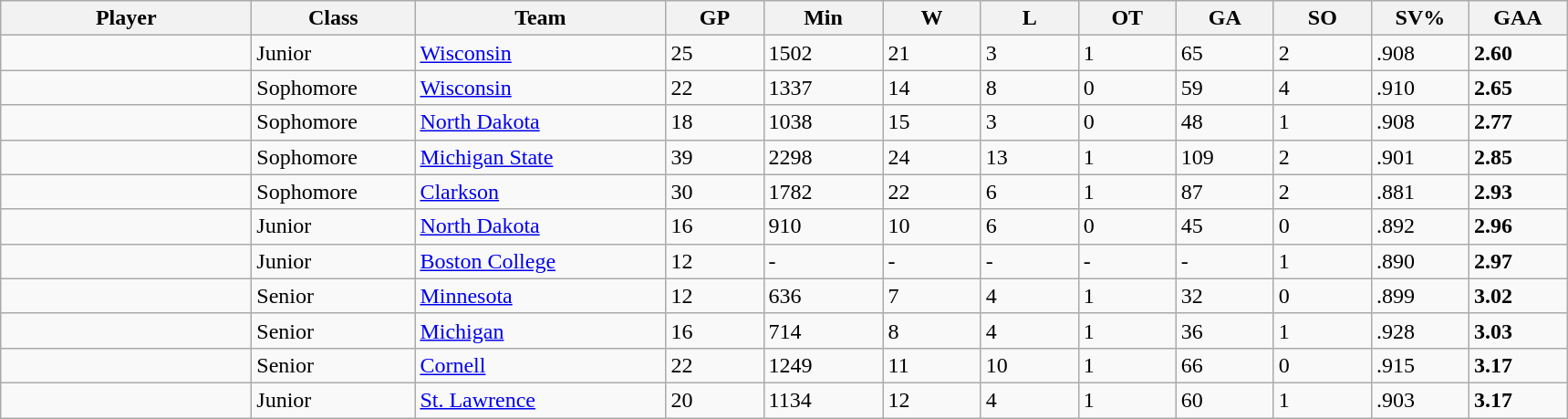<table class="wikitable sortable">
<tr>
<th style="width: 11em;">Player</th>
<th style="width: 7em;">Class</th>
<th style="width: 11em;">Team</th>
<th style="width: 4em;">GP</th>
<th style="width: 5em;">Min</th>
<th style="width: 4em;">W</th>
<th style="width: 4em;">L</th>
<th style="width: 4em;">OT</th>
<th style="width: 4em;">GA</th>
<th style="width: 4em;">SO</th>
<th style="width: 4em;">SV%</th>
<th style="width: 4em;">GAA</th>
</tr>
<tr>
<td></td>
<td>Junior</td>
<td><a href='#'>Wisconsin</a></td>
<td>25</td>
<td>1502</td>
<td>21</td>
<td>3</td>
<td>1</td>
<td>65</td>
<td>2</td>
<td>.908</td>
<td><strong>2.60</strong></td>
</tr>
<tr>
<td></td>
<td>Sophomore</td>
<td><a href='#'>Wisconsin</a></td>
<td>22</td>
<td>1337</td>
<td>14</td>
<td>8</td>
<td>0</td>
<td>59</td>
<td>4</td>
<td>.910</td>
<td><strong>2.65</strong></td>
</tr>
<tr>
<td></td>
<td>Sophomore</td>
<td><a href='#'>North Dakota</a></td>
<td>18</td>
<td>1038</td>
<td>15</td>
<td>3</td>
<td>0</td>
<td>48</td>
<td>1</td>
<td>.908</td>
<td><strong>2.77</strong></td>
</tr>
<tr>
<td></td>
<td>Sophomore</td>
<td><a href='#'>Michigan State</a></td>
<td>39</td>
<td>2298</td>
<td>24</td>
<td>13</td>
<td>1</td>
<td>109</td>
<td>2</td>
<td>.901</td>
<td><strong>2.85</strong></td>
</tr>
<tr>
<td></td>
<td>Sophomore</td>
<td><a href='#'>Clarkson</a></td>
<td>30</td>
<td>1782</td>
<td>22</td>
<td>6</td>
<td>1</td>
<td>87</td>
<td>2</td>
<td>.881</td>
<td><strong>2.93</strong></td>
</tr>
<tr>
<td></td>
<td>Junior</td>
<td><a href='#'>North Dakota</a></td>
<td>16</td>
<td>910</td>
<td>10</td>
<td>6</td>
<td>0</td>
<td>45</td>
<td>0</td>
<td>.892</td>
<td><strong>2.96</strong></td>
</tr>
<tr>
<td></td>
<td>Junior</td>
<td><a href='#'>Boston College</a></td>
<td>12</td>
<td>-</td>
<td>-</td>
<td>-</td>
<td>-</td>
<td>-</td>
<td>1</td>
<td>.890</td>
<td><strong>2.97</strong></td>
</tr>
<tr>
<td></td>
<td>Senior</td>
<td><a href='#'>Minnesota</a></td>
<td>12</td>
<td>636</td>
<td>7</td>
<td>4</td>
<td>1</td>
<td>32</td>
<td>0</td>
<td>.899</td>
<td><strong>3.02</strong></td>
</tr>
<tr>
<td></td>
<td>Senior</td>
<td><a href='#'>Michigan</a></td>
<td>16</td>
<td>714</td>
<td>8</td>
<td>4</td>
<td>1</td>
<td>36</td>
<td>1</td>
<td>.928</td>
<td><strong>3.03</strong></td>
</tr>
<tr>
<td></td>
<td>Senior</td>
<td><a href='#'>Cornell</a></td>
<td>22</td>
<td>1249</td>
<td>11</td>
<td>10</td>
<td>1</td>
<td>66</td>
<td>0</td>
<td>.915</td>
<td><strong>3.17</strong></td>
</tr>
<tr>
<td></td>
<td>Junior</td>
<td><a href='#'>St. Lawrence</a></td>
<td>20</td>
<td>1134</td>
<td>12</td>
<td>4</td>
<td>1</td>
<td>60</td>
<td>1</td>
<td>.903</td>
<td><strong>3.17</strong></td>
</tr>
</table>
